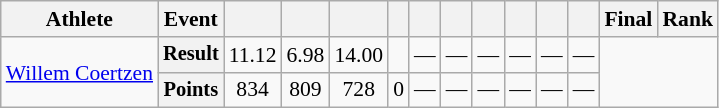<table class="wikitable" style="font-size:90%">
<tr>
<th>Athlete</th>
<th>Event</th>
<th></th>
<th></th>
<th></th>
<th></th>
<th></th>
<th></th>
<th></th>
<th></th>
<th></th>
<th></th>
<th>Final</th>
<th>Rank</th>
</tr>
<tr align=center>
<td rowspan="2" style="text-align:left;"><a href='#'>Willem Coertzen</a></td>
<th style="font-size:95%">Result</th>
<td>11.12</td>
<td>6.98</td>
<td>14.00</td>
<td></td>
<td>—</td>
<td>—</td>
<td>—</td>
<td>—</td>
<td>—</td>
<td>—</td>
<td colspan=2 rowspan=2></td>
</tr>
<tr align=center>
<th style="font-size:95%">Points</th>
<td>834</td>
<td>809</td>
<td>728</td>
<td>0</td>
<td>—</td>
<td>—</td>
<td>—</td>
<td>—</td>
<td>—</td>
<td>—</td>
</tr>
</table>
